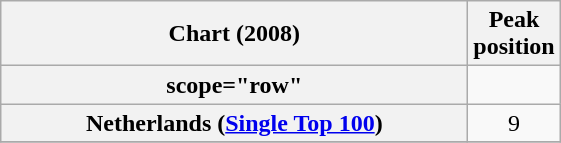<table class="wikitable sortable plainrowheaders">
<tr>
<th scope="col" style="width:19em;">Chart (2008)</th>
<th scope="col">Peak<br>position</th>
</tr>
<tr>
<th>scope="row" </th>
</tr>
<tr>
<th scope="row">Netherlands (<a href='#'>Single Top 100</a>)</th>
<td style="text-align:center;">9</td>
</tr>
<tr>
</tr>
</table>
